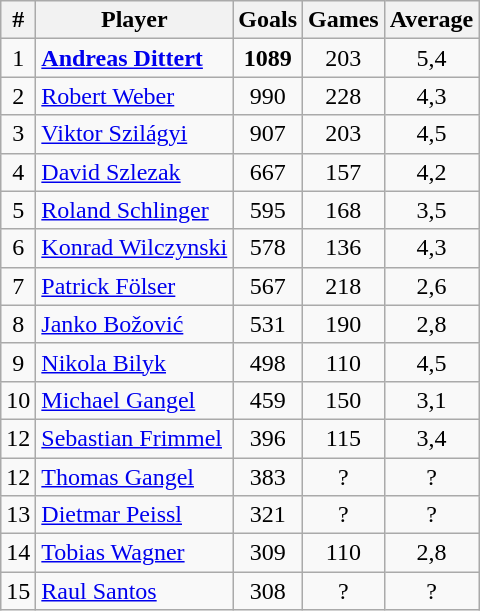<table class="wikitable sortable" style="text-align: center;">
<tr>
<th>#</th>
<th>Player</th>
<th>Goals</th>
<th>Games</th>
<th>Average</th>
</tr>
<tr>
<td>1</td>
<td align=left><strong><a href='#'>Andreas Dittert</a></strong></td>
<td><strong>1089</strong></td>
<td>203</td>
<td>5,4</td>
</tr>
<tr>
<td>2</td>
<td align=left><a href='#'>Robert Weber</a></td>
<td>990</td>
<td>228</td>
<td>4,3</td>
</tr>
<tr>
<td>3</td>
<td align=left><a href='#'>Viktor Szilágyi</a></td>
<td>907</td>
<td>203</td>
<td>4,5</td>
</tr>
<tr>
<td>4</td>
<td align=left><a href='#'>David Szlezak</a></td>
<td>667</td>
<td>157</td>
<td>4,2</td>
</tr>
<tr>
<td>5</td>
<td align=left><a href='#'>Roland Schlinger</a></td>
<td>595</td>
<td>168</td>
<td>3,5</td>
</tr>
<tr>
<td>6</td>
<td align=left><a href='#'>Konrad Wilczynski</a></td>
<td>578</td>
<td>136</td>
<td>4,3</td>
</tr>
<tr>
<td>7</td>
<td align=left><a href='#'>Patrick Fölser</a></td>
<td>567</td>
<td>218</td>
<td>2,6</td>
</tr>
<tr>
<td>8</td>
<td align=left><a href='#'>Janko Božović</a></td>
<td>531</td>
<td>190</td>
<td>2,8</td>
</tr>
<tr>
<td>9</td>
<td align=left><a href='#'>Nikola Bilyk</a></td>
<td>498</td>
<td>110</td>
<td>4,5</td>
</tr>
<tr>
<td>10</td>
<td align=left><a href='#'>Michael Gangel</a></td>
<td>459</td>
<td>150</td>
<td>3,1</td>
</tr>
<tr>
<td>12</td>
<td align=left><a href='#'>Sebastian Frimmel</a></td>
<td>396</td>
<td>115</td>
<td>3,4</td>
</tr>
<tr>
<td>12</td>
<td align=left><a href='#'>Thomas Gangel</a></td>
<td>383</td>
<td>?</td>
<td>?</td>
</tr>
<tr>
<td>13</td>
<td align=left><a href='#'>Dietmar Peissl</a></td>
<td>321</td>
<td>?</td>
<td>?</td>
</tr>
<tr>
<td>14</td>
<td align=left><a href='#'>Tobias Wagner</a></td>
<td>309</td>
<td>110</td>
<td>2,8</td>
</tr>
<tr>
<td>15</td>
<td align=left><a href='#'>Raul Santos</a></td>
<td>308</td>
<td>?</td>
<td>?</td>
</tr>
</table>
